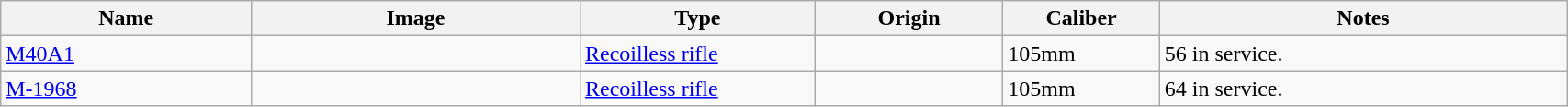<table class="wikitable" style="width:90%;">
<tr>
<th width=16%>Name</th>
<th width=21%>Image</th>
<th width=15%>Type</th>
<th width=12%>Origin</th>
<th width=10%>Caliber</th>
<th width=26%>Notes</th>
</tr>
<tr>
<td><a href='#'>M40A1</a></td>
<td></td>
<td><a href='#'>Recoilless rifle</a></td>
<td></td>
<td>105mm</td>
<td>56 in service.</td>
</tr>
<tr>
<td><a href='#'>M-1968</a></td>
<td></td>
<td><a href='#'>Recoilless rifle</a></td>
<td></td>
<td>105mm</td>
<td>64 in service.</td>
</tr>
</table>
